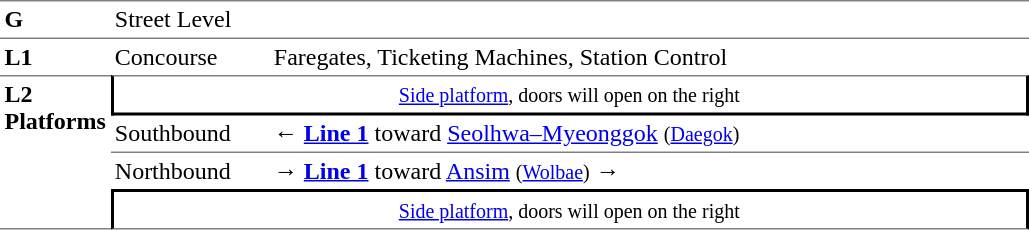<table table border=0 cellspacing=0 cellpadding=3>
<tr>
<td style="border-top:solid 1px gray;border-bottom:solid 1px gray;" width=50 valign=top><strong>G</strong></td>
<td style="border-top:solid 1px gray;border-bottom:solid 1px gray;" width=100 valign=top>Street Level</td>
<td style="border-top:solid 1px gray;border-bottom:solid 1px gray;" width=400 valign=top></td>
</tr>
<tr>
<td style="border-bottom:solid 0 gray;" width=50 valign=top><strong>L1</strong></td>
<td style="border-bottom:solid 0 gray;" width=100 valign=top>Concourse</td>
<td style="border-bottom:solid 0 gray;" width=500 valign=top>Faregates, Ticketing Machines, Station Control</td>
</tr>
<tr>
<td style="border-top:solid 1px gray;border-bottom:solid 1px gray;" rowspan=4 valign=top><strong>L2<br>Platforms</strong></td>
<td style="border-top:solid 1px gray;border-right:solid 2px black;border-left:solid 2px black;border-bottom:solid 2px black;text-align:center;" colspan=2><small><a href='#'>Side platform</a>, doors will open on the right</small></td>
</tr>
<tr>
<td style="border-bottom:solid 1px gray;">Southbound</td>
<td style="border-bottom:solid 1px gray;">← <a href='#'><span><span><strong>Line 1</strong></span></span></a> toward <a href='#'>Seolhwa–Myeonggok</a> <small>(<a href='#'>Daegok</a>)</small></td>
</tr>
<tr>
<td>Northbound</td>
<td><span>→</span> <a href='#'><span><span><strong>Line 1</strong></span></span></a> toward <a href='#'>Ansim</a> <small>(<a href='#'>Wolbae</a>)</small> →</td>
</tr>
<tr>
<td style="border-top:solid 2px black;border-right:solid 2px black;border-left:solid 2px black;border-bottom:solid 1px gray;text-align:center;" colspan=2><small><a href='#'>Side platform</a>, doors will open on the right</small></td>
</tr>
</table>
